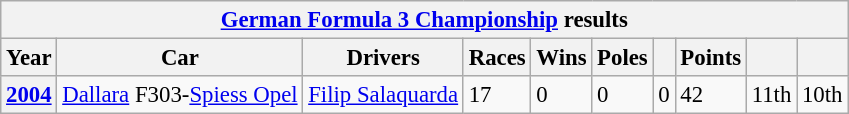<table class="wikitable" style="font-size:95%">
<tr>
<th colspan=10><a href='#'>German Formula 3 Championship</a> results</th>
</tr>
<tr>
<th>Year</th>
<th>Car</th>
<th>Drivers</th>
<th>Races</th>
<th>Wins</th>
<th>Poles</th>
<th></th>
<th>Points</th>
<th></th>
<th></th>
</tr>
<tr>
<th><a href='#'>2004</a></th>
<td><a href='#'>Dallara</a> F303-<a href='#'>Spiess Opel</a></td>
<td> <a href='#'>Filip Salaquarda</a></td>
<td>17</td>
<td>0</td>
<td>0</td>
<td>0</td>
<td>42</td>
<td>11th</td>
<td>10th</td>
</tr>
</table>
